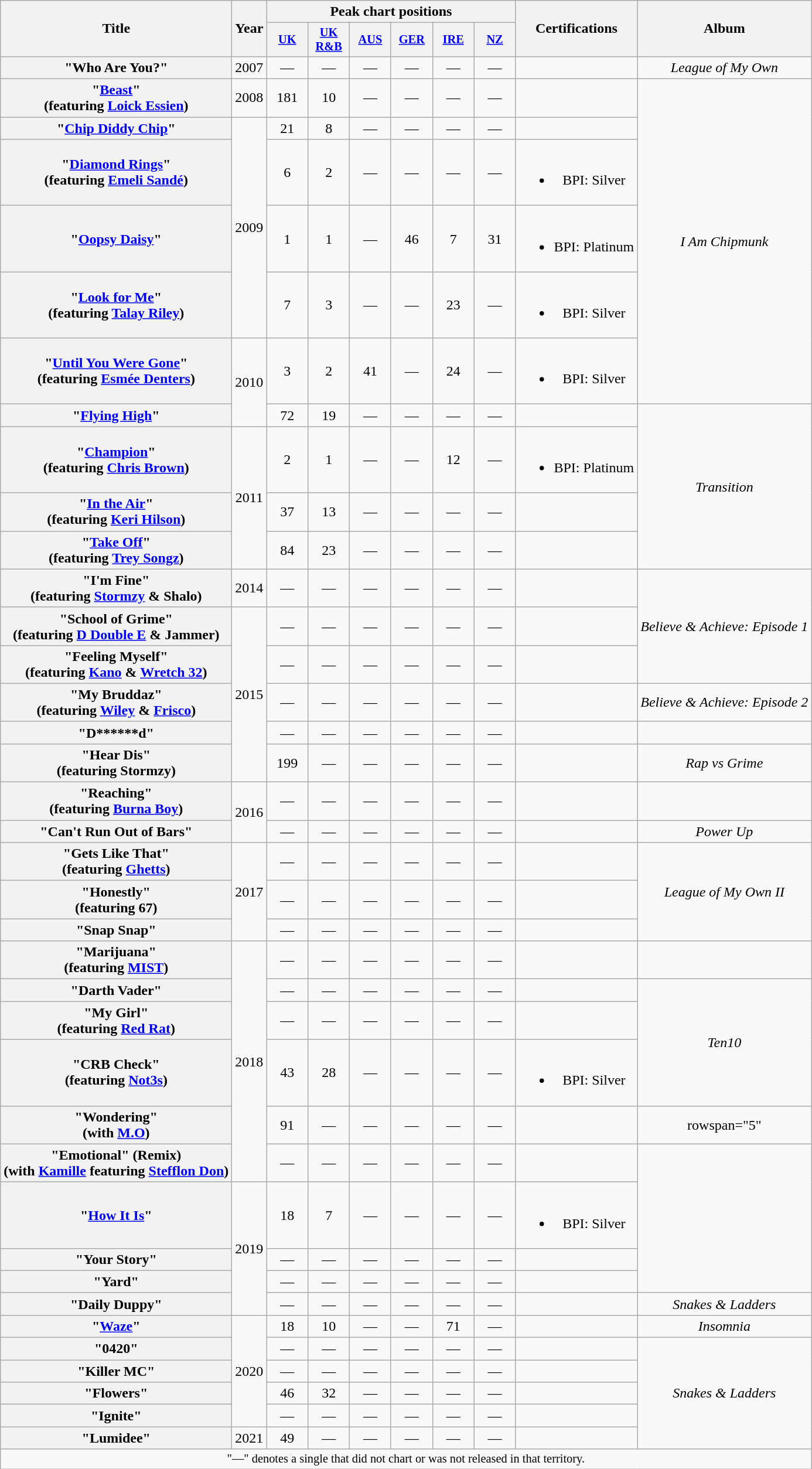<table class="wikitable plainrowheaders" style="text-align:center;">
<tr>
<th scope="col" rowspan="2">Title</th>
<th scope="col" rowspan="2">Year</th>
<th scope="col" colspan="6">Peak chart positions</th>
<th scope="col" rowspan="2">Certifications</th>
<th scope="col" rowspan="2">Album</th>
</tr>
<tr>
<th scope="col" style="width:3em;font-size:85%;"><a href='#'>UK</a><br></th>
<th scope="col" style="width:3em;font-size:85%;"><a href='#'>UK R&B</a><br></th>
<th scope="col" style="width:3em;font-size:85%;"><a href='#'>AUS</a><br></th>
<th scope="col" style="width:3em;font-size:85%;"><a href='#'>GER</a><br></th>
<th scope="col" style="width:3em;font-size:85%;"><a href='#'>IRE</a><br></th>
<th scope="col" style="width:3em;font-size:85%;"><a href='#'>NZ</a><br></th>
</tr>
<tr>
<th scope="row">"Who Are You?"</th>
<td>2007</td>
<td>—</td>
<td>—</td>
<td>—</td>
<td>—</td>
<td>—</td>
<td>—</td>
<td></td>
<td><em>League of My Own</em></td>
</tr>
<tr>
<th scope="row">"<a href='#'>Beast</a>"<br><span>(featuring <a href='#'>Loick Essien</a>)</span></th>
<td>2008</td>
<td>181</td>
<td>10</td>
<td>—</td>
<td>—</td>
<td>—</td>
<td>—</td>
<td></td>
<td rowspan="6"><em>I Am Chipmunk</em></td>
</tr>
<tr>
<th scope="row">"<a href='#'>Chip Diddy Chip</a>"</th>
<td rowspan="4">2009</td>
<td>21</td>
<td>8</td>
<td>—</td>
<td>—</td>
<td>—</td>
<td>—</td>
<td></td>
</tr>
<tr>
<th scope="row">"<a href='#'>Diamond Rings</a>"<br><span>(featuring <a href='#'>Emeli Sandé</a>)</span></th>
<td>6</td>
<td>2</td>
<td>—</td>
<td>—</td>
<td>—</td>
<td>—</td>
<td><br><ul><li>BPI: Silver</li></ul></td>
</tr>
<tr>
<th scope="row">"<a href='#'>Oopsy Daisy</a>"</th>
<td>1</td>
<td>1</td>
<td>—</td>
<td>46</td>
<td>7</td>
<td>31</td>
<td><br><ul><li>BPI: Platinum</li></ul></td>
</tr>
<tr>
<th scope="row">"<a href='#'>Look for Me</a>"<br><span>(featuring <a href='#'>Talay Riley</a>)</span></th>
<td>7</td>
<td>3</td>
<td>—</td>
<td>—</td>
<td>23</td>
<td>—</td>
<td><br><ul><li>BPI: Silver</li></ul></td>
</tr>
<tr>
<th scope="row">"<a href='#'>Until You Were Gone</a>"<br><span>(featuring <a href='#'>Esmée Denters</a>)</span></th>
<td rowspan="2">2010</td>
<td>3</td>
<td>2</td>
<td>41</td>
<td>—</td>
<td>24</td>
<td>—</td>
<td><br><ul><li>BPI: Silver</li></ul></td>
</tr>
<tr>
<th scope="row">"<a href='#'>Flying High</a>"</th>
<td>72</td>
<td>19</td>
<td>—</td>
<td>—</td>
<td>—</td>
<td>—</td>
<td></td>
<td rowspan="4"><em>Transition</em></td>
</tr>
<tr>
<th scope="row">"<a href='#'>Champion</a>"<br><span>(featuring <a href='#'>Chris Brown</a>)</span></th>
<td rowspan="3">2011</td>
<td>2</td>
<td>1</td>
<td>—</td>
<td>—</td>
<td>12</td>
<td>—</td>
<td><br><ul><li>BPI: Platinum</li></ul></td>
</tr>
<tr>
<th scope="row">"<a href='#'>In the Air</a>"<br><span>(featuring <a href='#'>Keri Hilson</a>)</span></th>
<td>37</td>
<td>13</td>
<td>—</td>
<td>—</td>
<td>—</td>
<td>—</td>
<td></td>
</tr>
<tr>
<th scope="row">"<a href='#'>Take Off</a>"<br><span>(featuring <a href='#'>Trey Songz</a>)</span></th>
<td>84</td>
<td>23</td>
<td>—</td>
<td>—</td>
<td>—</td>
<td>—</td>
<td></td>
</tr>
<tr>
<th scope="row">"I'm Fine"<br><span>(featuring <a href='#'>Stormzy</a> & Shalo)</span></th>
<td>2014</td>
<td>—</td>
<td>—</td>
<td>—</td>
<td>—</td>
<td>—</td>
<td>—</td>
<td></td>
<td rowspan="3"><em>Believe & Achieve: Episode 1</em></td>
</tr>
<tr>
<th scope="row">"School of Grime"<br><span>(featuring <a href='#'>D Double E</a> & Jammer)</span></th>
<td rowspan="5">2015</td>
<td>—</td>
<td>—</td>
<td>—</td>
<td>—</td>
<td>—</td>
<td>—</td>
<td></td>
</tr>
<tr>
<th scope="row">"Feeling Myself"<br><span>(featuring <a href='#'>Kano</a> & <a href='#'>Wretch 32</a>)</span></th>
<td>—</td>
<td>—</td>
<td>—</td>
<td>—</td>
<td>—</td>
<td>—</td>
<td></td>
</tr>
<tr>
<th scope="row">"My Bruddaz"<br><span>(featuring <a href='#'>Wiley</a> & <a href='#'>Frisco</a>)</span></th>
<td>—</td>
<td>—</td>
<td>—</td>
<td>—</td>
<td>—</td>
<td>—</td>
<td></td>
<td><em>Believe & Achieve: Episode 2</em></td>
</tr>
<tr>
<th scope="row">"D******d"</th>
<td>—</td>
<td>—</td>
<td>—</td>
<td>—</td>
<td>—</td>
<td>—</td>
<td></td>
<td></td>
</tr>
<tr>
<th scope="row">"Hear Dis"<br><span>(featuring Stormzy)</span></th>
<td>199</td>
<td>—</td>
<td>—</td>
<td>—</td>
<td>—</td>
<td>—</td>
<td></td>
<td><em>Rap vs Grime</em></td>
</tr>
<tr>
<th scope="row">"Reaching"<br><span>(featuring <a href='#'>Burna Boy</a>)</span></th>
<td rowspan="2">2016</td>
<td>—</td>
<td>—</td>
<td>—</td>
<td>—</td>
<td>—</td>
<td>—</td>
<td></td>
<td></td>
</tr>
<tr>
<th scope="row">"Can't Run Out of Bars"</th>
<td>—</td>
<td>—</td>
<td>—</td>
<td>—</td>
<td>—</td>
<td>—</td>
<td></td>
<td><em>Power Up</em></td>
</tr>
<tr>
<th scope="row">"Gets Like That"<br><span>(featuring <a href='#'>Ghetts</a>)</span></th>
<td rowspan="3">2017</td>
<td>—</td>
<td>—</td>
<td>—</td>
<td>—</td>
<td>—</td>
<td>—</td>
<td></td>
<td rowspan="3"><em>League of My Own II</em></td>
</tr>
<tr>
<th scope="row">"Honestly"<br><span>(featuring 67)</span></th>
<td>—</td>
<td>—</td>
<td>—</td>
<td>—</td>
<td>—</td>
<td>—</td>
<td></td>
</tr>
<tr>
<th scope="row">"Snap Snap"</th>
<td>—</td>
<td>—</td>
<td>—</td>
<td>—</td>
<td>—</td>
<td>—</td>
<td></td>
</tr>
<tr>
<th scope="row">"Marijuana"<br><span>(featuring <a href='#'>MIST</a>)</span></th>
<td rowspan="6">2018</td>
<td>—</td>
<td>—</td>
<td>—</td>
<td>—</td>
<td>—</td>
<td>—</td>
<td></td>
<td></td>
</tr>
<tr>
<th scope="row">"Darth Vader"</th>
<td>—</td>
<td>—</td>
<td>—</td>
<td>—</td>
<td>—</td>
<td>—</td>
<td></td>
<td rowspan="3"><em>Ten10</em></td>
</tr>
<tr>
<th scope="row">"My Girl"<br><span>(featuring <a href='#'>Red Rat</a>)</span></th>
<td>—</td>
<td>—</td>
<td>—</td>
<td>—</td>
<td>—</td>
<td>—</td>
<td></td>
</tr>
<tr>
<th scope="row">"CRB Check"<br><span>(featuring <a href='#'>Not3s</a>)</span></th>
<td>43</td>
<td>28</td>
<td>—</td>
<td>—</td>
<td>—</td>
<td>—</td>
<td><br><ul><li>BPI: Silver</li></ul></td>
</tr>
<tr>
<th scope="row">"Wondering"<br><span>(with <a href='#'>M.O</a>)</span></th>
<td>91</td>
<td>—</td>
<td>—</td>
<td>—</td>
<td>—</td>
<td>—</td>
<td></td>
<td>rowspan="5" </td>
</tr>
<tr>
<th scope="row">"Emotional" <span>(Remix)</span><br><span>(with <a href='#'>Kamille</a> featuring <a href='#'>Stefflon Don</a>)</span></th>
<td>—</td>
<td>—</td>
<td>—</td>
<td>—</td>
<td>—</td>
<td>—</td>
<td></td>
</tr>
<tr>
<th scope="row">"<a href='#'>How It Is</a>"<br></th>
<td rowspan="4">2019</td>
<td>18</td>
<td>7</td>
<td>—</td>
<td>—</td>
<td>—</td>
<td>—</td>
<td><br><ul><li>BPI: Silver</li></ul></td>
</tr>
<tr>
<th scope="row">"Your Story"<br></th>
<td>—</td>
<td>—</td>
<td>—</td>
<td>—</td>
<td>—</td>
<td>—</td>
<td></td>
</tr>
<tr>
<th scope="row">"Yard"<br></th>
<td>—</td>
<td>—</td>
<td>—</td>
<td>—</td>
<td>—</td>
<td>—</td>
<td></td>
</tr>
<tr>
<th scope="row">"Daily Duppy"</th>
<td>—</td>
<td>—</td>
<td>—</td>
<td>—</td>
<td>—</td>
<td>—</td>
<td></td>
<td><em>Snakes & Ladders</em></td>
</tr>
<tr>
<th scope="row">"<a href='#'>Waze</a>"<br></th>
<td rowspan="5">2020</td>
<td>18</td>
<td>10</td>
<td>—</td>
<td>—</td>
<td>71<br></td>
<td>—</td>
<td></td>
<td><em>Insomnia</em></td>
</tr>
<tr>
<th scope="row">"0420"</th>
<td>—</td>
<td>—</td>
<td>—</td>
<td>—</td>
<td>—</td>
<td>—</td>
<td></td>
<td rowspan="5"><em>Snakes & Ladders</em></td>
</tr>
<tr>
<th scope="row">"Killer MC"</th>
<td>—</td>
<td>—</td>
<td>—</td>
<td>—</td>
<td>—</td>
<td>—</td>
<td></td>
</tr>
<tr>
<th scope="row">"Flowers"</th>
<td>46</td>
<td>32</td>
<td>—</td>
<td>—</td>
<td>—</td>
<td>—</td>
<td></td>
</tr>
<tr>
<th scope="row">"Ignite"<br></th>
<td>—</td>
<td>—</td>
<td>—</td>
<td>—</td>
<td>—</td>
<td>—</td>
<td></td>
</tr>
<tr>
<th scope="row">"Lumidee"<br></th>
<td>2021</td>
<td>49</td>
<td>—</td>
<td>—</td>
<td>—</td>
<td>—</td>
<td>—</td>
<td></td>
</tr>
<tr>
<td colspan="20" style="font-size:85%">"—" denotes a single that did not chart or was not released in that territory.</td>
</tr>
</table>
